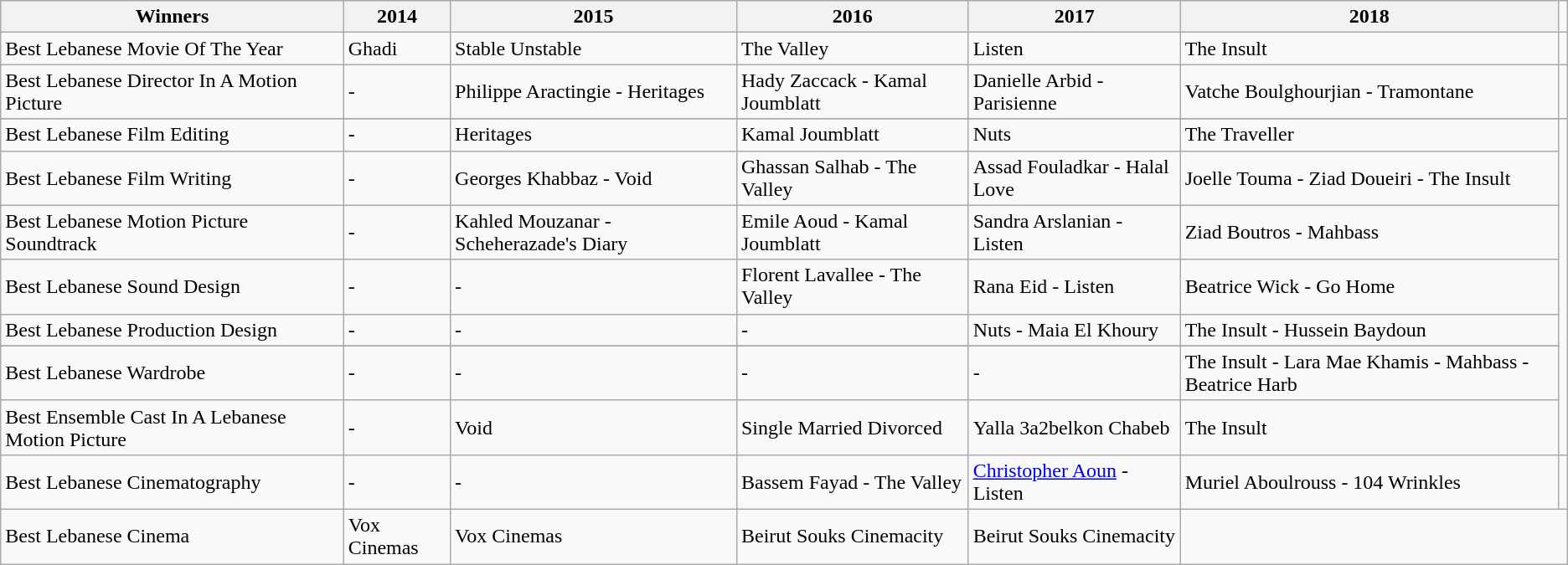<table class="wikitable">
<tr>
<th>Winners</th>
<th>2014</th>
<th>2015</th>
<th>2016</th>
<th>2017</th>
<th>2018</th>
</tr>
<tr>
<td>Best Lebanese Movie Of The Year</td>
<td>Ghadi</td>
<td>Stable Unstable</td>
<td>The Valley</td>
<td>Listen</td>
<td>The Insult</td>
<td></td>
</tr>
<tr>
<td>Best Lebanese Director In A Motion Picture</td>
<td>-</td>
<td>Philippe Aractingie - Heritages</td>
<td>Hady Zaccack - Kamal Joumblatt</td>
<td>Danielle Arbid - Parisienne</td>
<td>Vatche Boulghourjian - Tramontane</td>
<td></td>
</tr>
<tr>
</tr>
<tr>
<td>Best Lebanese Film Editing</td>
<td>-</td>
<td>Heritages</td>
<td>Kamal Joumblatt</td>
<td>Nuts</td>
<td>The Traveller</td>
</tr>
<tr>
<td>Best Lebanese Film Writing</td>
<td>-</td>
<td>Georges Khabbaz - Void</td>
<td>Ghassan Salhab - The Valley</td>
<td>Assad Fouladkar - Halal Love</td>
<td>Joelle Touma - Ziad Doueiri - The Insult</td>
</tr>
<tr>
<td>Best Lebanese Motion Picture Soundtrack</td>
<td>-</td>
<td>Kahled Mouzanar - Scheherazade's Diary</td>
<td>Emile Aoud - Kamal Joumblatt</td>
<td>Sandra Arslanian - Listen</td>
<td>Ziad Boutros - Mahbass</td>
</tr>
<tr>
<td>Best Lebanese Sound Design</td>
<td>-</td>
<td>-</td>
<td>Florent Lavallee - The Valley</td>
<td>Rana Eid - Listen</td>
<td>Beatrice Wick - Go Home</td>
</tr>
<tr>
<td>Best Lebanese Production Design</td>
<td>-</td>
<td>-</td>
<td>-</td>
<td>Nuts - Maia El Khoury</td>
<td>The Insult - Hussein Baydoun</td>
</tr>
<tr>
</tr>
<tr>
<td>Best Lebanese Wardrobe</td>
<td>-</td>
<td>-</td>
<td>-</td>
<td>-</td>
<td>The Insult - Lara Mae Khamis - Mahbass - Beatrice Harb</td>
</tr>
<tr>
<td>Best Ensemble Cast In A Lebanese Motion Picture</td>
<td>-</td>
<td>Void</td>
<td>Single Married Divorced</td>
<td>Yalla 3a2belkon Chabeb</td>
<td>The Insult</td>
</tr>
<tr>
<td>Best Lebanese Cinematography</td>
<td>-</td>
<td>-</td>
<td>Bassem Fayad  - The Valley</td>
<td><a href='#'>Christopher Aoun</a> - Listen</td>
<td>Muriel Aboulrouss - 104 Wrinkles</td>
<td></td>
</tr>
<tr>
<td>Best Lebanese Cinema</td>
<td>Vox Cinemas</td>
<td>Vox Cinemas</td>
<td>Beirut Souks Cinemacity</td>
<td>Beirut Souks Cinemacity</td>
</tr>
</table>
